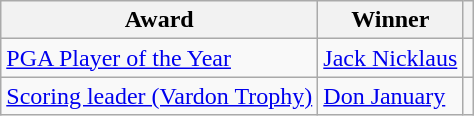<table class="wikitable">
<tr>
<th>Award</th>
<th>Winner</th>
<th></th>
</tr>
<tr>
<td><a href='#'>PGA Player of the Year</a></td>
<td> <a href='#'>Jack Nicklaus</a></td>
<td></td>
</tr>
<tr>
<td><a href='#'>Scoring leader (Vardon Trophy)</a></td>
<td> <a href='#'>Don January</a></td>
<td></td>
</tr>
</table>
